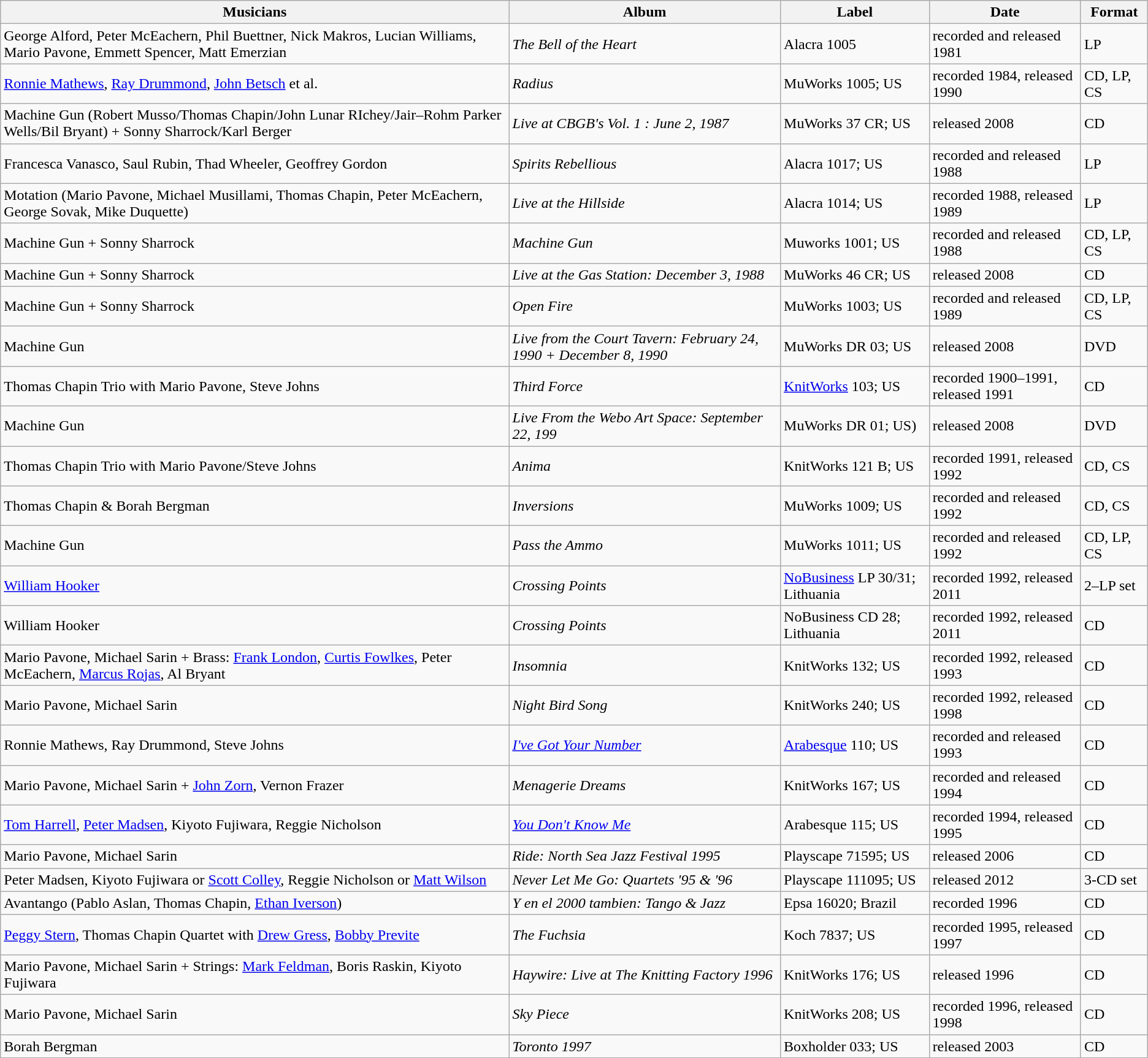<table class="wikitable sortable">
<tr>
<th>Musicians</th>
<th>Album</th>
<th>Label</th>
<th>Date</th>
<th>Format</th>
</tr>
<tr>
<td>George Alford, Peter McEachern, Phil Buettner, Nick Makros, Lucian Williams, Mario Pavone, Emmett Spencer, Matt Emerzian</td>
<td><em>The Bell of the Heart</em></td>
<td>Alacra 1005</td>
<td>recorded and released 1981</td>
<td>LP</td>
</tr>
<tr>
<td><a href='#'>Ronnie Mathews</a>, <a href='#'>Ray Drummond</a>, <a href='#'>John Betsch</a> et al.</td>
<td><em>Radius</em></td>
<td>MuWorks 1005; US</td>
<td>recorded 1984, released 1990</td>
<td>CD, LP, CS</td>
</tr>
<tr>
<td>Machine Gun (Robert Musso/Thomas Chapin/John Lunar RIchey/Jair–Rohm Parker Wells/Bil Bryant) + Sonny Sharrock/Karl Berger</td>
<td><em>Live at CBGB's Vol. 1 : June 2, 1987</em></td>
<td>MuWorks 37 CR; US</td>
<td>released 2008</td>
<td>CD</td>
</tr>
<tr>
<td>Francesca Vanasco, Saul Rubin, Thad Wheeler, Geoffrey Gordon</td>
<td><em>Spirits Rebellious</em></td>
<td>Alacra 1017; US</td>
<td>recorded and released 1988</td>
<td>LP</td>
</tr>
<tr>
<td>Motation (Mario Pavone, Michael Musillami, Thomas Chapin, Peter McEachern, George Sovak, Mike Duquette)</td>
<td><em>Live at the Hillside</em></td>
<td>Alacra 1014; US</td>
<td>recorded 1988, released 1989</td>
<td>LP</td>
</tr>
<tr>
<td>Machine Gun + Sonny Sharrock</td>
<td><em>Machine Gun</em></td>
<td>Muworks 1001; US</td>
<td>recorded and released 1988</td>
<td>CD, LP, CS</td>
</tr>
<tr>
<td>Machine Gun + Sonny Sharrock</td>
<td><em>Live at the Gas Station: December 3, 1988</em></td>
<td>MuWorks 46 CR; US</td>
<td>released 2008</td>
<td>CD</td>
</tr>
<tr>
<td>Machine Gun + Sonny Sharrock</td>
<td><em>Open Fire</em></td>
<td>MuWorks 1003; US</td>
<td>recorded and released 1989</td>
<td>CD, LP, CS</td>
</tr>
<tr>
<td>Machine Gun</td>
<td><em>Live from the Court Tavern: February 24, 1990 + December 8, 1990</em></td>
<td>MuWorks DR 03; US</td>
<td>released 2008</td>
<td>DVD</td>
</tr>
<tr>
<td>Thomas Chapin Trio with Mario Pavone, Steve Johns</td>
<td><em>Third Force </em></td>
<td><a href='#'>KnitWorks</a> 103; US</td>
<td>recorded 1900–1991, released 1991</td>
<td>CD</td>
</tr>
<tr>
<td>Machine Gun</td>
<td><em>Live From the Webo Art Space: September 22, 199</em></td>
<td>MuWorks DR 01; US)</td>
<td>released 2008</td>
<td>DVD</td>
</tr>
<tr>
<td>Thomas Chapin Trio with Mario Pavone/Steve Johns</td>
<td><em>Anima</em></td>
<td>KnitWorks 121 B; US</td>
<td>recorded 1991, released 1992</td>
<td>CD, CS</td>
</tr>
<tr>
<td>Thomas Chapin & Borah Bergman</td>
<td><em>Inversions</em></td>
<td>MuWorks 1009; US</td>
<td>recorded and released 1992</td>
<td>CD, CS</td>
</tr>
<tr>
<td>Machine Gun</td>
<td><em>Pass the Ammo</em></td>
<td>MuWorks 1011; US</td>
<td>recorded and released 1992</td>
<td>CD, LP, CS</td>
</tr>
<tr>
<td><a href='#'>William Hooker</a></td>
<td><em>Crossing Points</em></td>
<td><a href='#'>NoBusiness</a> LP 30/31; Lithuania</td>
<td>recorded 1992, released 2011</td>
<td>2–LP set</td>
</tr>
<tr>
<td>William Hooker</td>
<td><em>Crossing Points</em></td>
<td>NoBusiness CD 28; Lithuania</td>
<td>recorded 1992, released 2011</td>
<td>CD</td>
</tr>
<tr>
<td>Mario Pavone, Michael Sarin + Brass: <a href='#'>Frank London</a>, <a href='#'>Curtis Fowlkes</a>, Peter McEachern, <a href='#'>Marcus Rojas</a>, Al Bryant</td>
<td><em>Insomnia</em></td>
<td>KnitWorks 132; US</td>
<td>recorded 1992, released 1993</td>
<td>CD</td>
</tr>
<tr>
<td>Mario Pavone, Michael Sarin</td>
<td><em>Night Bird Song</em></td>
<td>KnitWorks 240; US</td>
<td>recorded 1992, released 1998</td>
<td>CD</td>
</tr>
<tr>
<td>Ronnie Mathews, Ray Drummond, Steve Johns</td>
<td><em><a href='#'>I've Got Your Number</a></em></td>
<td><a href='#'>Arabesque</a> 110; US</td>
<td>recorded and released 1993</td>
<td>CD</td>
</tr>
<tr>
<td>Mario Pavone, Michael Sarin + <a href='#'>John Zorn</a>, Vernon Frazer</td>
<td><em>Menagerie Dreams</em></td>
<td>KnitWorks 167; US</td>
<td>recorded and released 1994</td>
<td>CD</td>
</tr>
<tr>
<td><a href='#'>Tom Harrell</a>, <a href='#'>Peter Madsen</a>, Kiyoto Fujiwara, Reggie Nicholson</td>
<td><em><a href='#'>You Don't Know Me</a></em></td>
<td>Arabesque 115; US</td>
<td>recorded 1994, released 1995</td>
<td>CD</td>
</tr>
<tr>
<td>Mario Pavone, Michael Sarin</td>
<td><em>Ride: North Sea Jazz Festival 1995</em></td>
<td>Playscape 71595; US</td>
<td>released 2006</td>
<td>CD</td>
</tr>
<tr>
<td>Peter Madsen, Kiyoto Fujiwara or <a href='#'>Scott Colley</a>, Reggie Nicholson or <a href='#'>Matt Wilson</a></td>
<td><em>Never Let Me Go: Quartets '95 & '96</em></td>
<td>Playscape 111095; US</td>
<td>released 2012</td>
<td>3-CD set</td>
</tr>
<tr>
<td>Avantango (Pablo Aslan, Thomas Chapin, <a href='#'>Ethan Iverson</a>)</td>
<td><em>Y en el 2000 tambien: Tango & Jazz</em></td>
<td>Epsa 16020; Brazil</td>
<td>recorded 1996</td>
<td>CD</td>
</tr>
<tr>
<td><a href='#'>Peggy Stern</a>, Thomas Chapin Quartet with <a href='#'>Drew Gress</a>, <a href='#'>Bobby Previte</a></td>
<td><em>The Fuchsia</em></td>
<td>Koch 7837; US</td>
<td>recorded 1995, released 1997</td>
<td>CD</td>
</tr>
<tr>
<td>Mario Pavone, Michael Sarin + Strings: <a href='#'>Mark Feldman</a>, Boris Raskin, Kiyoto Fujiwara</td>
<td><em>Haywire: Live at The Knitting Factory 1996</em></td>
<td>KnitWorks 176; US</td>
<td>released 1996</td>
<td>CD</td>
</tr>
<tr>
<td>Mario Pavone, Michael Sarin</td>
<td><em>Sky Piece</em></td>
<td>KnitWorks 208; US</td>
<td>recorded 1996, released 1998</td>
<td>CD</td>
</tr>
<tr>
<td>Borah Bergman</td>
<td><em>Toronto 1997</em></td>
<td>Boxholder 033; US</td>
<td>released 2003</td>
<td>CD</td>
</tr>
<tr>
</tr>
</table>
